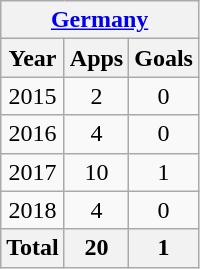<table class="wikitable" style="text-align:center">
<tr>
<th colspan=3><a href='#'>Germany</a></th>
</tr>
<tr>
<th>Year</th>
<th>Apps</th>
<th>Goals</th>
</tr>
<tr>
<td>2015</td>
<td>2</td>
<td>0</td>
</tr>
<tr>
<td>2016</td>
<td>4</td>
<td>0</td>
</tr>
<tr>
<td>2017</td>
<td>10</td>
<td>1</td>
</tr>
<tr>
<td>2018</td>
<td>4</td>
<td>0</td>
</tr>
<tr>
<th>Total</th>
<th>20</th>
<th>1</th>
</tr>
</table>
